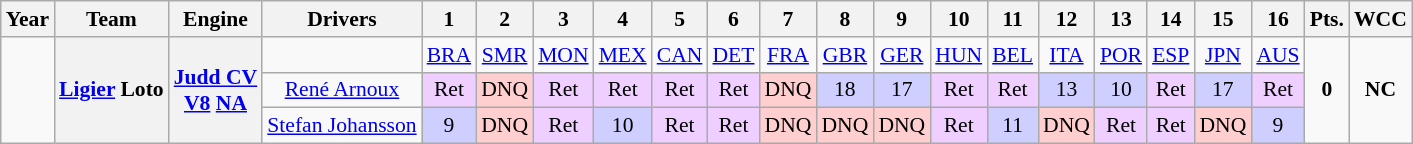<table class="wikitable" style="text-align:center; font-size:90%">
<tr>
<th>Year</th>
<th>Team</th>
<th>Engine</th>
<th>Drivers</th>
<th>1</th>
<th>2</th>
<th>3</th>
<th>4</th>
<th>5</th>
<th>6</th>
<th>7</th>
<th>8</th>
<th>9</th>
<th>10</th>
<th>11</th>
<th>12</th>
<th>13</th>
<th>14</th>
<th>15</th>
<th>16</th>
<th>Pts.</th>
<th>WCC</th>
</tr>
<tr>
<td rowspan="3"></td>
<th rowspan="3"><a href='#'>Ligier</a> Loto</th>
<th rowspan="3"><a href='#'>Judd CV</a><br><a href='#'>V8</a> <a href='#'>NA</a></th>
<td></td>
<td><a href='#'>BRA</a></td>
<td><a href='#'>SMR</a></td>
<td><a href='#'>MON</a></td>
<td><a href='#'>MEX</a></td>
<td><a href='#'>CAN</a></td>
<td><a href='#'>DET</a></td>
<td><a href='#'>FRA</a></td>
<td><a href='#'>GBR</a></td>
<td><a href='#'>GER</a></td>
<td><a href='#'>HUN</a></td>
<td><a href='#'>BEL</a></td>
<td><a href='#'>ITA</a></td>
<td><a href='#'>POR</a></td>
<td><a href='#'>ESP</a></td>
<td><a href='#'>JPN</a></td>
<td><a href='#'>AUS</a></td>
<td rowspan="3"><strong>0</strong></td>
<td rowspan="3"><strong>NC</strong></td>
</tr>
<tr>
<td> <a href='#'>René Arnoux</a></td>
<td style="background:#efcfff;">Ret</td>
<td style="background:#ffcfcf;">DNQ</td>
<td style="background:#efcfff;">Ret</td>
<td style="background:#efcfff;">Ret</td>
<td style="background:#efcfff;">Ret</td>
<td style="background:#efcfff;">Ret</td>
<td style="background:#ffcfcf;">DNQ</td>
<td style="background:#cfcfff;">18</td>
<td style="background:#cfcfff;">17</td>
<td style="background:#efcfff;">Ret</td>
<td style="background:#efcfff;">Ret</td>
<td style="background:#cfcfff;">13</td>
<td style="background:#cfcfff;">10</td>
<td style="background:#efcfff;">Ret</td>
<td style="background:#cfcfff;">17</td>
<td style="background:#efcfff;">Ret</td>
</tr>
<tr>
<td> <a href='#'>Stefan Johansson</a></td>
<td style="background:#cfcfff;">9</td>
<td style="background:#ffcfcf;">DNQ</td>
<td style="background:#efcfff;">Ret</td>
<td style="background:#cfcfff;">10</td>
<td style="background:#efcfff;">Ret</td>
<td style="background:#efcfff;">Ret</td>
<td style="background:#ffcfcf;">DNQ</td>
<td style="background:#ffcfcf;">DNQ</td>
<td style="background:#ffcfcf;">DNQ</td>
<td style="background:#efcfff;">Ret</td>
<td style="background:#cfcfff;">11</td>
<td style="background:#ffcfcf;">DNQ</td>
<td style="background:#efcfff;">Ret</td>
<td style="background:#efcfff;">Ret</td>
<td style="background:#ffcfcf;">DNQ</td>
<td style="background:#cfcfff;">9</td>
</tr>
</table>
